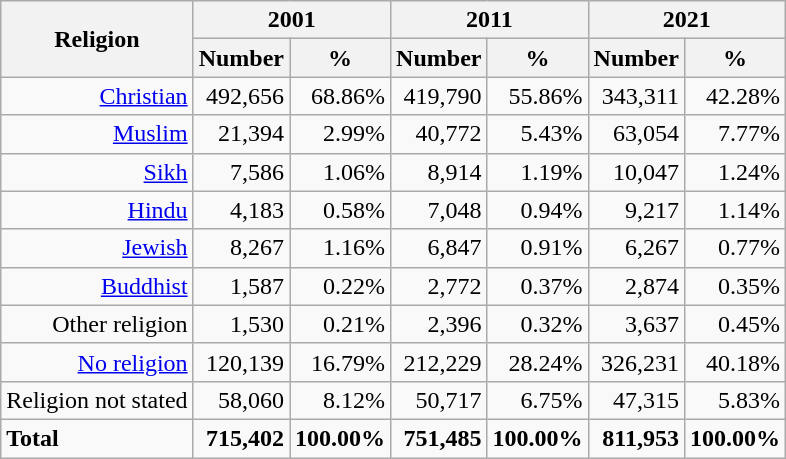<table class="wikitable sortable" style="text-align:right">
<tr>
<th rowspan="2">Religion</th>
<th colspan="2">2001</th>
<th colspan="2">2011</th>
<th colspan="2">2021</th>
</tr>
<tr>
<th>Number</th>
<th>%</th>
<th>Number</th>
<th>%</th>
<th>Number</th>
<th>%</th>
</tr>
<tr>
<td><a href='#'>Christian</a></td>
<td>492,656</td>
<td>68.86%</td>
<td>419,790</td>
<td>55.86%</td>
<td>343,311</td>
<td>42.28%</td>
</tr>
<tr>
<td><a href='#'>Muslim</a></td>
<td>21,394</td>
<td>2.99%</td>
<td>40,772</td>
<td>5.43%</td>
<td>63,054</td>
<td>7.77%</td>
</tr>
<tr>
<td><a href='#'>Sikh</a></td>
<td>7,586</td>
<td>1.06%</td>
<td>8,914</td>
<td>1.19%</td>
<td>10,047</td>
<td>1.24%</td>
</tr>
<tr>
<td><a href='#'>Hindu</a></td>
<td>4,183</td>
<td>0.58%</td>
<td>7,048</td>
<td>0.94%</td>
<td>9,217</td>
<td>1.14%</td>
</tr>
<tr>
<td><a href='#'>Jewish</a></td>
<td>8,267</td>
<td>1.16%</td>
<td>6,847</td>
<td>0.91%</td>
<td>6,267</td>
<td>0.77%</td>
</tr>
<tr>
<td><a href='#'>Buddhist</a></td>
<td>1,587</td>
<td>0.22%</td>
<td>2,772</td>
<td>0.37%</td>
<td>2,874</td>
<td>0.35%</td>
</tr>
<tr>
<td>Other religion</td>
<td>1,530</td>
<td>0.21%</td>
<td>2,396</td>
<td>0.32%</td>
<td>3,637</td>
<td>0.45%</td>
</tr>
<tr>
<td><a href='#'>No religion</a></td>
<td>120,139</td>
<td>16.79%</td>
<td>212,229</td>
<td>28.24%</td>
<td>326,231</td>
<td>40.18%</td>
</tr>
<tr>
<td>Religion not stated</td>
<td>58,060</td>
<td>8.12%</td>
<td>50,717</td>
<td>6.75%</td>
<td>47,315</td>
<td>5.83%</td>
</tr>
<tr>
<td style="text-align:left"><strong>Total</strong></td>
<td><strong>715,402</strong></td>
<td><strong>100.00%</strong></td>
<td><strong>751,485</strong></td>
<td><strong>100.00%</strong></td>
<td><strong>811,953</strong></td>
<td><strong>100.00%</strong></td>
</tr>
</table>
